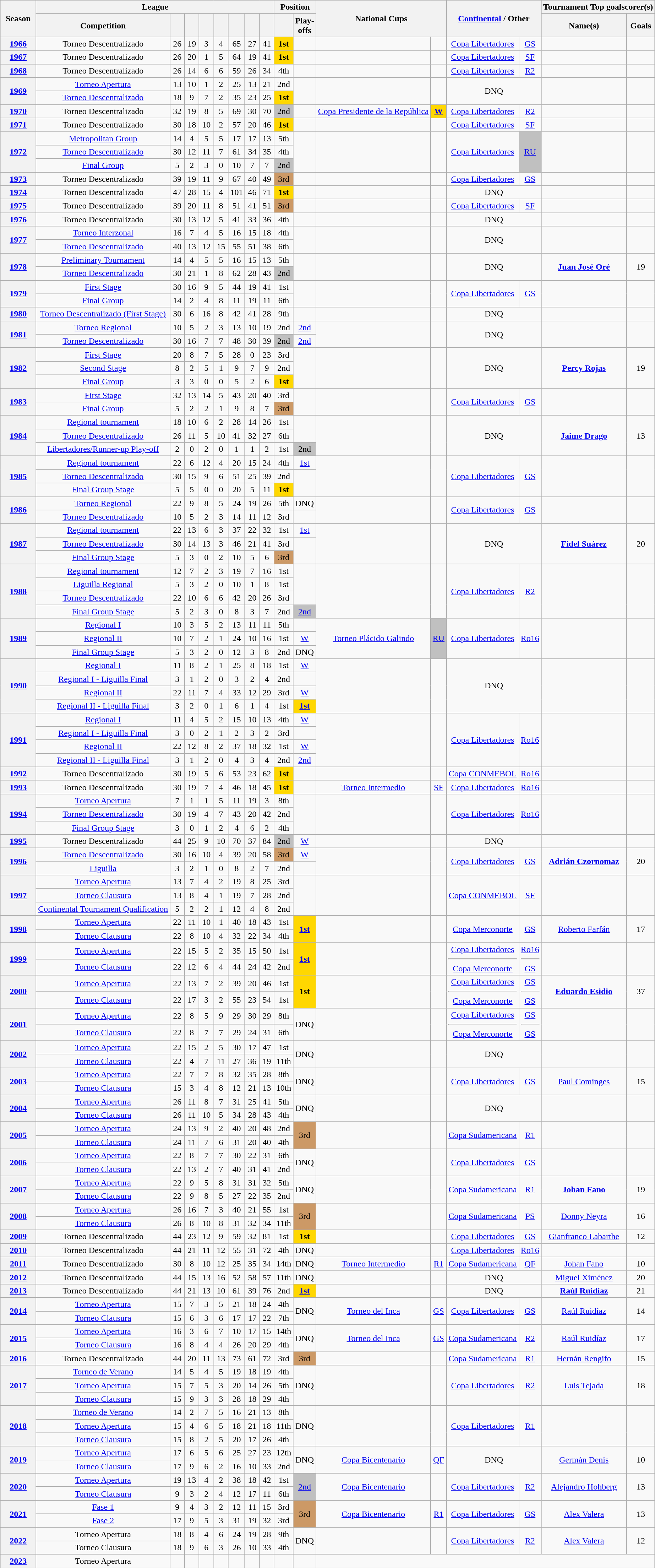<table class="wikitable" style="text-align: center">
<tr>
<th width=60px rowspan=2>Season</th>
<th colspan="8">League</th>
<th colspan=2>Position</th>
<th rowspan=2 colspan=2>National Cups</th>
<th rowspan=2 colspan=2><a href='#'>Continental</a> / Other</th>
<th colspan=2>Tournament Top goalscorer(s)</th>
</tr>
<tr>
<th>Competition</th>
<th width="20"></th>
<th width="20"></th>
<th width="20"></th>
<th width="20"></th>
<th width="20"></th>
<th width="20"></th>
<th width="20"></th>
<th width="20"></th>
<th width="20">Play-offs</th>
<th>Name(s)</th>
<th>Goals</th>
</tr>
<tr>
<th><a href='#'>1966</a></th>
<td>Torneo Descentralizado</td>
<td>26</td>
<td>19</td>
<td>3</td>
<td>4</td>
<td>65</td>
<td>27</td>
<td>41</td>
<td bgcolor=gold><strong>1st</strong></td>
<td></td>
<td></td>
<td></td>
<td><a href='#'>Copa Libertadores</a></td>
<td><a href='#'>GS</a></td>
<td></td>
<td></td>
</tr>
<tr>
<th><a href='#'>1967</a></th>
<td>Torneo Descentralizado</td>
<td>26</td>
<td>20</td>
<td>1</td>
<td>5</td>
<td>64</td>
<td>19</td>
<td>41</td>
<td bgcolor=gold><strong>1st</strong></td>
<td></td>
<td></td>
<td></td>
<td><a href='#'>Copa Libertadores</a></td>
<td><a href='#'>SF</a></td>
<td></td>
<td></td>
</tr>
<tr>
<th><a href='#'>1968</a></th>
<td>Torneo Descentralizado</td>
<td>26</td>
<td>14</td>
<td>6</td>
<td>6</td>
<td>59</td>
<td>26</td>
<td>34</td>
<td>4th</td>
<td></td>
<td></td>
<td></td>
<td><a href='#'>Copa Libertadores</a></td>
<td><a href='#'>R2</a></td>
<td></td>
<td></td>
</tr>
<tr>
<th rowspan=2><a href='#'>1969</a></th>
<td><a href='#'>Torneo Apertura</a></td>
<td>13</td>
<td>10</td>
<td>1</td>
<td>2</td>
<td>25</td>
<td>13</td>
<td>21</td>
<td>2nd</td>
<td rowspan=2></td>
<td rowspan=2></td>
<td rowspan=2></td>
<td rowspan=2 colspan=2>DNQ</td>
<td rowspan=2></td>
<td rowspan=2></td>
</tr>
<tr>
<td><a href='#'>Torneo Descentralizado</a></td>
<td>18</td>
<td>9</td>
<td>7</td>
<td>2</td>
<td>35</td>
<td>23</td>
<td>25</td>
<td bgcolor=gold><strong>1st</strong></td>
</tr>
<tr>
<th><a href='#'>1970</a></th>
<td>Torneo Descentralizado</td>
<td>32</td>
<td>19</td>
<td>8</td>
<td>5</td>
<td>69</td>
<td>30</td>
<td>70</td>
<td bgcolor=silver>2nd</td>
<td></td>
<td><a href='#'>Copa Presidente de la República</a></td>
<td bgcolor=gold><strong><a href='#'>W</a></strong></td>
<td><a href='#'>Copa Libertadores</a></td>
<td><a href='#'>R2</a></td>
<td></td>
<td></td>
</tr>
<tr>
<th><a href='#'>1971</a></th>
<td>Torneo Descentralizado</td>
<td>30</td>
<td>18</td>
<td>10</td>
<td>2</td>
<td>57</td>
<td>20</td>
<td>46</td>
<td bgcolor=gold><strong>1st</strong></td>
<td></td>
<td></td>
<td></td>
<td><a href='#'>Copa Libertadores</a></td>
<td><a href='#'>SF</a></td>
<td></td>
<td></td>
</tr>
<tr>
<th rowspan=3><a href='#'>1972</a></th>
<td><a href='#'>Metropolitan Group</a></td>
<td>14</td>
<td>4</td>
<td>5</td>
<td>5</td>
<td>17</td>
<td>17</td>
<td>13</td>
<td>5th</td>
<td rowspan=3></td>
<td rowspan=3></td>
<td rowspan=3></td>
<td rowspan=3><a href='#'>Copa Libertadores</a></td>
<td rowspan=3 bgcolor=silver><a href='#'>RU</a></td>
<td rowspan=3></td>
<td rowspan=3></td>
</tr>
<tr>
<td><a href='#'>Torneo Descentralizado</a></td>
<td>30</td>
<td>12</td>
<td>11</td>
<td>7</td>
<td>61</td>
<td>34</td>
<td>35</td>
<td>4th</td>
</tr>
<tr>
<td><a href='#'>Final Group</a></td>
<td>5</td>
<td>2</td>
<td>3</td>
<td>0</td>
<td>10</td>
<td>7</td>
<td>7</td>
<td bgcolor=silver>2nd</td>
</tr>
<tr>
<th><a href='#'>1973</a></th>
<td>Torneo Descentralizado</td>
<td>39</td>
<td>19</td>
<td>11</td>
<td>9</td>
<td>67</td>
<td>40</td>
<td>49</td>
<td bgcolor=cc9966>3rd</td>
<td></td>
<td></td>
<td></td>
<td><a href='#'>Copa Libertadores</a></td>
<td><a href='#'>GS</a></td>
<td></td>
<td></td>
</tr>
<tr>
<th><a href='#'>1974</a></th>
<td>Torneo Descentralizado</td>
<td>47</td>
<td>28</td>
<td>15</td>
<td>4</td>
<td>101</td>
<td>46</td>
<td>71</td>
<td bgcolor=gold><strong>1st</strong></td>
<td></td>
<td></td>
<td></td>
<td colspan=2>DNQ</td>
<td></td>
<td></td>
</tr>
<tr>
<th><a href='#'>1975</a></th>
<td>Torneo Descentralizado</td>
<td>39</td>
<td>20</td>
<td>11</td>
<td>8</td>
<td>51</td>
<td>41</td>
<td>51</td>
<td bgcolor=cc9966>3rd</td>
<td></td>
<td></td>
<td></td>
<td><a href='#'>Copa Libertadores</a></td>
<td><a href='#'>SF</a></td>
<td></td>
<td></td>
</tr>
<tr>
<th><a href='#'>1976</a></th>
<td>Torneo Descentralizado</td>
<td>30</td>
<td>13</td>
<td>12</td>
<td>5</td>
<td>41</td>
<td>33</td>
<td>36</td>
<td>4th</td>
<td></td>
<td></td>
<td></td>
<td colspan=2>DNQ</td>
<td></td>
<td></td>
</tr>
<tr>
<th rowspan=2><a href='#'>1977</a></th>
<td><a href='#'>Torneo Interzonal</a></td>
<td>16</td>
<td>7</td>
<td>4</td>
<td>5</td>
<td>16</td>
<td>15</td>
<td>18</td>
<td>4th</td>
<td rowspan=2></td>
<td rowspan=2></td>
<td rowspan=2></td>
<td rowspan=2 colspan=2>DNQ</td>
<td rowspan=2></td>
<td rowspan=2></td>
</tr>
<tr>
<td><a href='#'>Torneo Descentralizado</a></td>
<td>40</td>
<td>13</td>
<td>12</td>
<td>15</td>
<td>55</td>
<td>51</td>
<td>38</td>
<td>6th</td>
</tr>
<tr>
<th rowspan=2><a href='#'>1978</a></th>
<td><a href='#'>Preliminary Tournament</a></td>
<td>14</td>
<td>4</td>
<td>5</td>
<td>5</td>
<td>16</td>
<td>15</td>
<td>13</td>
<td>5th</td>
<td rowspan=2></td>
<td rowspan=2></td>
<td rowspan=2></td>
<td rowspan=2 colspan=2>DNQ</td>
<td rowspan=2> <strong><a href='#'>Juan José Oré</a></strong></td>
<td rowspan=2>19</td>
</tr>
<tr>
<td><a href='#'>Torneo Descentralizado</a></td>
<td>30</td>
<td>21</td>
<td>1</td>
<td>8</td>
<td>62</td>
<td>28</td>
<td>43</td>
<td bgcolor=silver>2nd</td>
</tr>
<tr>
<th rowspan=2><a href='#'>1979</a></th>
<td><a href='#'>First Stage</a></td>
<td>30</td>
<td>16</td>
<td>9</td>
<td>5</td>
<td>44</td>
<td>19</td>
<td>41</td>
<td>1st</td>
<td rowspan=2></td>
<td rowspan=2></td>
<td rowspan=2></td>
<td rowspan=2><a href='#'>Copa Libertadores</a></td>
<td rowspan=2><a href='#'>GS</a></td>
<td rowspan=2></td>
<td rowspan=2></td>
</tr>
<tr>
<td><a href='#'>Final Group</a></td>
<td>14</td>
<td>2</td>
<td>4</td>
<td>8</td>
<td>11</td>
<td>19</td>
<td>11 </td>
<td>6th</td>
</tr>
<tr>
<th><a href='#'>1980</a></th>
<td><a href='#'>Torneo Descentralizado (First Stage)</a></td>
<td>30</td>
<td>6</td>
<td>16</td>
<td>8</td>
<td>42</td>
<td>41</td>
<td>28</td>
<td>9th</td>
<td></td>
<td></td>
<td></td>
<td colspan=2>DNQ</td>
<td></td>
<td></td>
</tr>
<tr>
<th rowspan=2><a href='#'>1981</a></th>
<td><a href='#'>Torneo Regional</a></td>
<td>10</td>
<td>5</td>
<td>2</td>
<td>3</td>
<td>13</td>
<td>10</td>
<td>19 </td>
<td>2nd</td>
<td><a href='#'>2nd</a> </td>
<td rowspan=2></td>
<td rowspan=2></td>
<td rowspan=2 colspan=2>DNQ</td>
<td rowspan=2></td>
<td rowspan=2></td>
</tr>
<tr>
<td><a href='#'>Torneo Descentralizado</a></td>
<td>30</td>
<td>16</td>
<td>7</td>
<td>7</td>
<td>48</td>
<td>30</td>
<td>39</td>
<td bgcolor=silver>2nd</td>
<td><a href='#'>2nd</a> </td>
</tr>
<tr>
<th rowspan=3><a href='#'>1982</a></th>
<td><a href='#'>First Stage</a></td>
<td>20</td>
<td>8</td>
<td>7</td>
<td>5</td>
<td>28</td>
<td>0</td>
<td>23</td>
<td>3rd</td>
<td rowspan=3></td>
<td rowspan=3></td>
<td rowspan=3></td>
<td rowspan=3 colspan=2>DNQ</td>
<td rowspan=3> <strong><a href='#'>Percy Rojas</a></strong></td>
<td rowspan=3>19</td>
</tr>
<tr>
<td><a href='#'>Second Stage</a></td>
<td>8</td>
<td>2</td>
<td>5</td>
<td>1</td>
<td>9</td>
<td>7</td>
<td>9</td>
<td>2nd</td>
</tr>
<tr>
<td><a href='#'>Final Group</a></td>
<td>3</td>
<td>3</td>
<td>0</td>
<td>0</td>
<td>5</td>
<td>2</td>
<td>6</td>
<td bgcolor=gold><strong>1st</strong></td>
</tr>
<tr>
<th rowspan=2><a href='#'>1983</a></th>
<td><a href='#'>First Stage</a></td>
<td>32</td>
<td>13</td>
<td>14</td>
<td>5</td>
<td>43</td>
<td>20</td>
<td>40</td>
<td>3rd</td>
<td rowspan=2></td>
<td rowspan=2></td>
<td rowspan=2></td>
<td rowspan=2><a href='#'>Copa Libertadores</a></td>
<td rowspan=2><a href='#'>GS</a></td>
<td rowspan=2></td>
<td rowspan=2></td>
</tr>
<tr>
<td><a href='#'>Final Group</a></td>
<td>5</td>
<td>2</td>
<td>2</td>
<td>1</td>
<td>9</td>
<td>8</td>
<td>7 </td>
<td bgcolor=cc9966>3rd</td>
</tr>
<tr>
<th rowspan=3><a href='#'>1984</a></th>
<td><a href='#'>Regional tournament</a></td>
<td>18</td>
<td>10</td>
<td>6</td>
<td>2</td>
<td>28</td>
<td>14</td>
<td>26</td>
<td>1st</td>
<td rowspan=2></td>
<td rowspan=3></td>
<td rowspan=3></td>
<td rowspan=3 colspan=2>DNQ</td>
<td rowspan=3> <strong><a href='#'>Jaime Drago</a></strong> </td>
<td rowspan=3>13</td>
</tr>
<tr>
<td><a href='#'>Torneo Descentralizado</a></td>
<td>26</td>
<td>11</td>
<td>5</td>
<td>10</td>
<td>41</td>
<td>32</td>
<td>27</td>
<td>6th</td>
</tr>
<tr>
<td><a href='#'>Libertadores/Runner-up Play-off</a></td>
<td>2</td>
<td>0</td>
<td>2</td>
<td>0</td>
<td>1</td>
<td>1</td>
<td>2</td>
<td>1st</td>
<td bgcolor=silver>2nd</td>
</tr>
<tr>
<th rowspan=3><a href='#'>1985</a></th>
<td><a href='#'>Regional tournament</a></td>
<td>22</td>
<td>6</td>
<td>12</td>
<td>4</td>
<td>20</td>
<td>15</td>
<td>24</td>
<td>4th</td>
<td><a href='#'>1st</a> </td>
<td rowspan=3></td>
<td rowspan=3></td>
<td rowspan=3><a href='#'>Copa Libertadores</a></td>
<td rowspan=3><a href='#'>GS</a></td>
<td rowspan=3></td>
<td rowspan=3></td>
</tr>
<tr>
<td><a href='#'>Torneo Descentralizado</a></td>
<td>30</td>
<td>15</td>
<td>9</td>
<td>6</td>
<td>51</td>
<td>25</td>
<td>39</td>
<td>2nd</td>
<td rowspan=2></td>
</tr>
<tr>
<td><a href='#'>Final Group Stage</a></td>
<td>5</td>
<td>5</td>
<td>0</td>
<td>0</td>
<td>20</td>
<td>5</td>
<td>11 </td>
<td bgcolor=gold><strong>1st</strong></td>
</tr>
<tr>
<th rowspan=2><a href='#'>1986</a></th>
<td><a href='#'>Torneo Regional</a></td>
<td>22</td>
<td>9</td>
<td>8</td>
<td>5</td>
<td>24</td>
<td>19</td>
<td>26</td>
<td>5th</td>
<td>DNQ</td>
<td rowspan=2></td>
<td rowspan=2></td>
<td rowspan=2><a href='#'>Copa Libertadores</a></td>
<td rowspan=2><a href='#'>GS</a></td>
<td rowspan=2></td>
<td rowspan=2></td>
</tr>
<tr>
<td><a href='#'>Torneo Descentralizado</a></td>
<td>10</td>
<td>5</td>
<td>2</td>
<td>3</td>
<td>14</td>
<td>11</td>
<td>12</td>
<td>3rd</td>
<td></td>
</tr>
<tr>
<th rowspan=3><a href='#'>1987</a></th>
<td><a href='#'>Regional tournament</a></td>
<td>22</td>
<td>13</td>
<td>6</td>
<td>3</td>
<td>37</td>
<td>22</td>
<td>32</td>
<td>1st</td>
<td><a href='#'>1st</a> </td>
<td rowspan=3></td>
<td rowspan=3></td>
<td rowspan=3 colspan=2>DNQ</td>
<td rowspan=3> <strong><a href='#'>Fidel Suárez</a></strong></td>
<td rowspan=3>20</td>
</tr>
<tr>
<td><a href='#'>Torneo Descentralizado</a></td>
<td>30</td>
<td>14</td>
<td>13</td>
<td>3</td>
<td>46</td>
<td>21</td>
<td>41</td>
<td>3rd</td>
<td rowspan=2></td>
</tr>
<tr>
<td><a href='#'>Final Group Stage</a></td>
<td>5</td>
<td>3</td>
<td>0</td>
<td>2</td>
<td>10</td>
<td>5</td>
<td>6</td>
<td bgcolor=cc9966>3rd</td>
</tr>
<tr>
<th rowspan=4><a href='#'>1988</a></th>
<td><a href='#'>Regional tournament</a></td>
<td>12</td>
<td>7</td>
<td>2</td>
<td>3</td>
<td>19</td>
<td>7</td>
<td>16</td>
<td>1st</td>
<td rowspan=3></td>
<td rowspan=4></td>
<td rowspan=4></td>
<td rowspan=4><a href='#'>Copa Libertadores</a></td>
<td rowspan=4><a href='#'>R2</a></td>
<td rowspan=4></td>
<td rowspan=4></td>
</tr>
<tr>
<td><a href='#'>Liguilla Regional</a></td>
<td>5</td>
<td>3</td>
<td>2</td>
<td>0</td>
<td>10</td>
<td>1</td>
<td>8</td>
<td>1st</td>
</tr>
<tr>
<td><a href='#'>Torneo Descentralizado</a></td>
<td>22</td>
<td>10</td>
<td>6</td>
<td>6</td>
<td>42</td>
<td>20</td>
<td>26</td>
<td>3rd</td>
</tr>
<tr>
<td><a href='#'>Final Group Stage</a></td>
<td>5</td>
<td>2</td>
<td>3</td>
<td>0</td>
<td>8</td>
<td>3</td>
<td>7</td>
<td>2nd</td>
<td bgcolor=silver><a href='#'>2nd</a> </td>
</tr>
<tr>
<th rowspan=3><a href='#'>1989</a></th>
<td><a href='#'>Regional I</a></td>
<td>10</td>
<td>3</td>
<td>5</td>
<td>2</td>
<td>13</td>
<td>11</td>
<td>11</td>
<td>5th</td>
<td></td>
<td rowspan=3><a href='#'>Torneo Plácido Galindo</a></td>
<td bgcolor=silver rowspan=3><a href='#'>RU</a></td>
<td rowspan=3><a href='#'>Copa Libertadores</a></td>
<td rowspan=3><a href='#'>Ro16</a></td>
<td rowspan=3></td>
<td rowspan=3></td>
</tr>
<tr>
<td><a href='#'>Regional II</a></td>
<td>10</td>
<td>7</td>
<td>2</td>
<td>1</td>
<td>24</td>
<td>10</td>
<td>16</td>
<td>1st</td>
<td><a href='#'>W</a></td>
</tr>
<tr>
<td><a href='#'>Final Group Stage</a></td>
<td>5</td>
<td>3</td>
<td>2</td>
<td>0</td>
<td>12</td>
<td>3</td>
<td>8</td>
<td>2nd</td>
<td>DNQ</td>
</tr>
<tr>
<th rowspan=4><a href='#'>1990</a></th>
<td><a href='#'>Regional I</a></td>
<td>11</td>
<td>8</td>
<td>2</td>
<td>1</td>
<td>25</td>
<td>8</td>
<td>18</td>
<td>1st</td>
<td><a href='#'>W</a> </td>
<td rowspan=4></td>
<td rowspan=4></td>
<td rowspan=4 colspan=2>DNQ</td>
<td rowspan=4></td>
<td rowspan=4></td>
</tr>
<tr>
<td><a href='#'>Regional I - Liguilla Final</a></td>
<td>3</td>
<td>1</td>
<td>2</td>
<td>0</td>
<td>3</td>
<td>2</td>
<td>4</td>
<td>2nd</td>
<td></td>
</tr>
<tr>
<td><a href='#'>Regional II</a></td>
<td>22</td>
<td>11</td>
<td>7</td>
<td>4</td>
<td>33</td>
<td>12</td>
<td>29</td>
<td>3rd</td>
<td><a href='#'>W</a> </td>
</tr>
<tr>
<td><a href='#'>Regional II - Liguilla Final</a></td>
<td>3</td>
<td>2</td>
<td>0</td>
<td>1</td>
<td>6</td>
<td>1</td>
<td>4</td>
<td>1st</td>
<td bgcolor=gold><a href='#'><strong>1st</strong></a> </td>
</tr>
<tr>
<th rowspan=4><a href='#'>1991</a></th>
<td><a href='#'>Regional I</a></td>
<td>11</td>
<td>4</td>
<td>5</td>
<td>2</td>
<td>15</td>
<td>10</td>
<td>13</td>
<td>4th</td>
<td><a href='#'>W</a> </td>
<td rowspan=4></td>
<td rowspan=4></td>
<td rowspan=4><a href='#'>Copa Libertadores</a></td>
<td rowspan=4><a href='#'>Ro16</a></td>
<td rowspan=4></td>
<td rowspan=4></td>
</tr>
<tr>
<td><a href='#'>Regional I - Liguilla Final</a></td>
<td>3</td>
<td>0</td>
<td>2</td>
<td>1</td>
<td>2</td>
<td>3</td>
<td>2</td>
<td>3rd</td>
<td></td>
</tr>
<tr>
<td><a href='#'>Regional II</a></td>
<td>22</td>
<td>12</td>
<td>8</td>
<td>2</td>
<td>37</td>
<td>18</td>
<td>32</td>
<td>1st</td>
<td><a href='#'>W</a> </td>
</tr>
<tr>
<td><a href='#'>Regional II - Liguilla Final</a></td>
<td>3</td>
<td>1</td>
<td>2</td>
<td>0</td>
<td>4</td>
<td>3</td>
<td>4</td>
<td>2nd</td>
<td><a href='#'>2nd</a> </td>
</tr>
<tr>
<th><a href='#'>1992</a></th>
<td>Torneo Descentralizado</td>
<td>30</td>
<td>19</td>
<td>5</td>
<td>6</td>
<td>53</td>
<td>23</td>
<td>62 </td>
<td bgcolor=gold><strong>1st</strong></td>
<td></td>
<td></td>
<td></td>
<td><a href='#'>Copa CONMEBOL</a></td>
<td><a href='#'>Ro16</a></td>
<td></td>
<td></td>
</tr>
<tr>
<th><a href='#'>1993</a></th>
<td>Torneo Descentralizado</td>
<td>30</td>
<td>19</td>
<td>7</td>
<td>4</td>
<td>46</td>
<td>18</td>
<td>45</td>
<td bgcolor=gold><strong>1st</strong></td>
<td></td>
<td><a href='#'>Torneo Intermedio</a></td>
<td><a href='#'>SF</a></td>
<td><a href='#'>Copa Libertadores</a></td>
<td><a href='#'>Ro16</a></td>
<td></td>
<td></td>
</tr>
<tr>
<th rowspan=3><a href='#'>1994</a></th>
<td><a href='#'>Torneo Apertura</a></td>
<td>7</td>
<td>1</td>
<td>1</td>
<td>5</td>
<td>11</td>
<td>19</td>
<td>3</td>
<td>8th</td>
<td rowspan=3></td>
<td rowspan=3></td>
<td rowspan=3></td>
<td rowspan=3><a href='#'>Copa Libertadores</a></td>
<td rowspan=3><a href='#'>Ro16</a></td>
<td rowspan=3></td>
<td rowspan=3></td>
</tr>
<tr>
<td><a href='#'>Torneo Descentralizado</a></td>
<td>30</td>
<td>19</td>
<td>4</td>
<td>7</td>
<td>43</td>
<td>20</td>
<td>42</td>
<td>2nd</td>
</tr>
<tr>
<td><a href='#'>Final Group Stage</a></td>
<td>3</td>
<td>0</td>
<td>1</td>
<td>2</td>
<td>4</td>
<td>6</td>
<td>2 </td>
<td>4th</td>
</tr>
<tr>
<th><a href='#'>1995</a></th>
<td>Torneo Descentralizado</td>
<td>44</td>
<td>25</td>
<td>9</td>
<td>10</td>
<td>70</td>
<td>37</td>
<td>84 </td>
<td bgcolor=silver>2nd</td>
<td><a href='#'>W</a> </td>
<td></td>
<td></td>
<td colspan=2>DNQ</td>
<td></td>
<td></td>
</tr>
<tr>
<th rowspan=2><a href='#'>1996</a></th>
<td><a href='#'>Torneo Descentralizado</a></td>
<td>30</td>
<td>16</td>
<td>10</td>
<td>4</td>
<td>39</td>
<td>20</td>
<td>58</td>
<td bgcolor=cc9966>3rd</td>
<td><a href='#'>W</a> </td>
<td rowspan=2></td>
<td rowspan=2></td>
<td rowspan=2><a href='#'>Copa Libertadores</a></td>
<td rowspan=2><a href='#'>GS</a></td>
<td rowspan=2> <strong><a href='#'>Adrián Czornomaz</a></strong> </td>
<td rowspan=2>20</td>
</tr>
<tr>
<td><a href='#'>Liguilla</a></td>
<td>3</td>
<td>2</td>
<td>1</td>
<td>0</td>
<td>8</td>
<td>2</td>
<td>7</td>
<td>2nd</td>
</tr>
<tr>
<th rowspan=3><a href='#'>1997</a></th>
<td><a href='#'>Torneo Apertura</a></td>
<td>13</td>
<td>7</td>
<td>4</td>
<td>2</td>
<td>19</td>
<td>8</td>
<td>25</td>
<td>3rd</td>
<td rowspan=3></td>
<td rowspan=3></td>
<td rowspan=3></td>
<td rowspan=3><a href='#'>Copa CONMEBOL</a></td>
<td rowspan=3><a href='#'>SF</a></td>
<td rowspan=3></td>
<td rowspan=3></td>
</tr>
<tr>
<td><a href='#'>Torneo Clausura</a></td>
<td>13</td>
<td>8</td>
<td>4</td>
<td>1</td>
<td>19</td>
<td>7</td>
<td>28</td>
<td>2nd</td>
</tr>
<tr>
<td><a href='#'>Continental Tournament Qualification</a></td>
<td>5</td>
<td>2</td>
<td>2</td>
<td>1</td>
<td>12</td>
<td>4</td>
<td>8</td>
<td>2nd</td>
</tr>
<tr>
<th rowspan=2><a href='#'>1998</a></th>
<td><a href='#'>Torneo Apertura</a></td>
<td>22</td>
<td>11</td>
<td>10</td>
<td>1</td>
<td>40</td>
<td>18</td>
<td>43</td>
<td>1st</td>
<td rowspan=2 bgcolor=gold><strong><a href='#'>1st</a></strong> </td>
<td rowspan=2></td>
<td rowspan=2></td>
<td rowspan=2><a href='#'>Copa Merconorte</a></td>
<td rowspan=2><a href='#'>GS</a></td>
<td rowspan=2> <a href='#'>Roberto Farfán</a></td>
<td rowspan=2>17</td>
</tr>
<tr>
<td><a href='#'>Torneo Clausura</a></td>
<td>22</td>
<td>8</td>
<td>10</td>
<td>4</td>
<td>32</td>
<td>22</td>
<td>34</td>
<td>4th</td>
</tr>
<tr>
<th rowspan=2><a href='#'>1999</a></th>
<td><a href='#'>Torneo Apertura</a></td>
<td>22</td>
<td>15</td>
<td>5</td>
<td>2</td>
<td>35</td>
<td>15</td>
<td>50</td>
<td>1st</td>
<td rowspan=2 bgcolor=gold><strong><a href='#'>1st</a></strong> </td>
<td rowspan=2></td>
<td rowspan=2></td>
<td rowspan=2><a href='#'>Copa Libertadores</a><hr><a href='#'>Copa Merconorte</a></td>
<td rowspan=2><a href='#'>Ro16</a><hr><a href='#'>GS</a></td>
<td rowspan=2></td>
<td rowspan=2></td>
</tr>
<tr>
<td><a href='#'>Torneo Clausura</a></td>
<td>22</td>
<td>12</td>
<td>6</td>
<td>4</td>
<td>44</td>
<td>24</td>
<td>42</td>
<td>2nd</td>
</tr>
<tr>
<th rowspan=2><a href='#'>2000</a></th>
<td><a href='#'>Torneo Apertura</a></td>
<td>22</td>
<td>13</td>
<td>7</td>
<td>2</td>
<td>39</td>
<td>20</td>
<td>46</td>
<td>1st</td>
<td rowspan=2 bgcolor=gold><strong>1st</strong> </td>
<td rowspan=2></td>
<td rowspan=2></td>
<td rowspan=2><a href='#'>Copa Libertadores</a><hr><a href='#'>Copa Merconorte</a></td>
<td rowspan=2><a href='#'>GS</a><hr><a href='#'>GS</a></td>
<td rowspan=2> <strong><a href='#'>Eduardo Esidio</a></strong></td>
<td rowspan=2>37</td>
</tr>
<tr>
<td><a href='#'>Torneo Clausura</a></td>
<td>22</td>
<td>17</td>
<td>3</td>
<td>2</td>
<td>55</td>
<td>23</td>
<td>54</td>
<td>1st</td>
</tr>
<tr>
<th rowspan=2><a href='#'>2001</a></th>
<td><a href='#'>Torneo Apertura</a></td>
<td>22</td>
<td>8</td>
<td>5</td>
<td>9</td>
<td>29</td>
<td>30</td>
<td>29</td>
<td>8th</td>
<td rowspan=2>DNQ</td>
<td rowspan=2></td>
<td rowspan=2></td>
<td rowspan=2><a href='#'>Copa Libertadores</a><hr><a href='#'>Copa Merconorte</a></td>
<td rowspan=2><a href='#'>GS</a><hr><a href='#'>GS</a></td>
<td rowspan=2></td>
<td rowspan=2></td>
</tr>
<tr>
<td><a href='#'>Torneo Clausura</a></td>
<td>22</td>
<td>8</td>
<td>7</td>
<td>7</td>
<td>29</td>
<td>24</td>
<td>31</td>
<td>6th</td>
</tr>
<tr>
<th rowspan=2><a href='#'>2002</a></th>
<td><a href='#'>Torneo Apertura</a></td>
<td>22</td>
<td>15</td>
<td>2</td>
<td>5</td>
<td>30</td>
<td>17</td>
<td>47</td>
<td>1st</td>
<td rowspan=2>DNQ </td>
<td rowspan=2></td>
<td rowspan=2></td>
<td rowspan=2 colspan=2>DNQ</td>
<td rowspan=2></td>
<td rowspan=2></td>
</tr>
<tr>
<td><a href='#'>Torneo Clausura</a></td>
<td>22</td>
<td>4</td>
<td>7</td>
<td>11</td>
<td>27</td>
<td>36</td>
<td>19</td>
<td>11th</td>
</tr>
<tr>
<th rowspan=2><a href='#'>2003</a></th>
<td><a href='#'>Torneo Apertura</a></td>
<td>22</td>
<td>7</td>
<td>7</td>
<td>8</td>
<td>32</td>
<td>35</td>
<td>28</td>
<td>8th</td>
<td rowspan=2>DNQ</td>
<td rowspan=2></td>
<td rowspan=2></td>
<td rowspan=2><a href='#'>Copa Libertadores</a></td>
<td rowspan=2><a href='#'>GS</a></td>
<td rowspan=2> <a href='#'>Paul Cominges</a></td>
<td rowspan=2>15</td>
</tr>
<tr>
<td><a href='#'>Torneo Clausura</a></td>
<td>15 </td>
<td>3</td>
<td>4</td>
<td>8</td>
<td>12</td>
<td>21</td>
<td>13</td>
<td>10th</td>
</tr>
<tr>
<th rowspan=2><a href='#'>2004</a></th>
<td><a href='#'>Torneo Apertura</a></td>
<td>26</td>
<td>11</td>
<td>8</td>
<td>7</td>
<td>31</td>
<td>25</td>
<td>41</td>
<td>5th</td>
<td rowspan=2>DNQ</td>
<td rowspan=2></td>
<td rowspan=2></td>
<td rowspan=2 colspan=2>DNQ</td>
<td rowspan=2></td>
<td rowspan=2></td>
</tr>
<tr>
<td><a href='#'>Torneo Clausura</a></td>
<td>26</td>
<td>11</td>
<td>10</td>
<td>5</td>
<td>34</td>
<td>28</td>
<td>43</td>
<td>4th</td>
</tr>
<tr>
<th rowspan=2><a href='#'>2005</a></th>
<td><a href='#'>Torneo Apertura</a></td>
<td>24</td>
<td>13</td>
<td>9</td>
<td>2</td>
<td>40</td>
<td>20</td>
<td>48</td>
<td>2nd</td>
<td rowspan=2 bgcolor=cc9966>3rd </td>
<td rowspan=2></td>
<td rowspan=2></td>
<td rowspan=2><a href='#'>Copa Sudamericana</a></td>
<td rowspan=2><a href='#'>R1</a></td>
<td rowspan=2></td>
<td rowspan=2></td>
</tr>
<tr>
<td><a href='#'>Torneo Clausura</a></td>
<td>24</td>
<td>11</td>
<td>7</td>
<td>6</td>
<td>31</td>
<td>20</td>
<td>40</td>
<td>4th</td>
</tr>
<tr>
<th rowspan=2><a href='#'>2006</a></th>
<td><a href='#'>Torneo Apertura</a></td>
<td>22</td>
<td>8</td>
<td>7</td>
<td>7</td>
<td>30</td>
<td>22</td>
<td>31</td>
<td>6th</td>
<td rowspan=2>DNQ</td>
<td rowspan=2></td>
<td rowspan=2></td>
<td rowspan=2><a href='#'>Copa Libertadores</a></td>
<td rowspan=2><a href='#'>GS</a></td>
<td rowspan=2></td>
<td rowspan=2></td>
</tr>
<tr>
<td><a href='#'>Torneo Clausura</a></td>
<td>22</td>
<td>13</td>
<td>2</td>
<td>7</td>
<td>40</td>
<td>31</td>
<td>41</td>
<td>2nd </td>
</tr>
<tr>
<th rowspan=2><a href='#'>2007</a></th>
<td><a href='#'>Torneo Apertura</a></td>
<td>22</td>
<td>9</td>
<td>5</td>
<td>8</td>
<td>31</td>
<td>31</td>
<td>32</td>
<td>5th</td>
<td rowspan=2>DNQ</td>
<td rowspan=2></td>
<td rowspan=2></td>
<td rowspan=2><a href='#'>Copa Sudamericana</a></td>
<td rowspan=2><a href='#'>R1</a></td>
<td rowspan=2> <strong><a href='#'>Johan Fano</a></strong></td>
<td rowspan=2>19</td>
</tr>
<tr>
<td><a href='#'>Torneo Clausura</a></td>
<td>22</td>
<td>9</td>
<td>8</td>
<td>5</td>
<td>27</td>
<td>22</td>
<td>35</td>
<td>2nd</td>
</tr>
<tr>
<th rowspan=2><a href='#'>2008</a></th>
<td><a href='#'>Torneo Apertura</a></td>
<td>26</td>
<td>16</td>
<td>7</td>
<td>3</td>
<td>40</td>
<td>21</td>
<td>55</td>
<td>1st</td>
<td rowspan=2 bgcolor=cc9966>3rd </td>
<td rowspan=2></td>
<td rowspan=2></td>
<td rowspan=2><a href='#'>Copa Sudamericana</a></td>
<td rowspan=2><a href='#'>PS</a></td>
<td rowspan=2> <a href='#'>Donny Neyra</a></td>
<td rowspan=2>16</td>
</tr>
<tr>
<td><a href='#'>Torneo Clausura</a></td>
<td>26</td>
<td>8</td>
<td>10</td>
<td>8</td>
<td>31</td>
<td>32</td>
<td>34</td>
<td>11th</td>
</tr>
<tr>
<th><a href='#'>2009</a></th>
<td>Torneo Descentralizado</td>
<td>44</td>
<td>23</td>
<td>12</td>
<td>9</td>
<td>59</td>
<td>32</td>
<td>81</td>
<td>1st</td>
<td bgcolor=gold><strong>1st</strong> </td>
<td></td>
<td></td>
<td><a href='#'>Copa Libertadores</a></td>
<td><a href='#'>GS</a></td>
<td> <a href='#'>Gianfranco Labarthe</a></td>
<td>12</td>
</tr>
<tr>
<th><a href='#'>2010</a></th>
<td>Torneo Descentralizado</td>
<td>44</td>
<td>21</td>
<td>11</td>
<td>12</td>
<td>55</td>
<td>31</td>
<td>72</td>
<td>4th</td>
<td>DNQ</td>
<td></td>
<td></td>
<td><a href='#'>Copa Libertadores</a></td>
<td><a href='#'>Ro16</a></td>
<td></td>
<td></td>
</tr>
<tr>
<th><a href='#'>2011</a></th>
<td>Torneo Descentralizado</td>
<td>30</td>
<td>8</td>
<td>10</td>
<td>12</td>
<td>25</td>
<td>35</td>
<td>34</td>
<td>14th</td>
<td>DNQ</td>
<td><a href='#'>Torneo Intermedio</a></td>
<td><a href='#'>R1</a></td>
<td><a href='#'>Copa Sudamericana</a></td>
<td><a href='#'>QF</a></td>
<td> <a href='#'>Johan Fano</a></td>
<td>10</td>
</tr>
<tr>
<th><a href='#'>2012</a></th>
<td>Torneo Descentralizado</td>
<td>44</td>
<td>15</td>
<td>13</td>
<td>16</td>
<td>52</td>
<td>58</td>
<td>57</td>
<td>11th </td>
<td>DNQ</td>
<td></td>
<td></td>
<td colspan=2>DNQ</td>
<td> <a href='#'>Miguel Ximénez</a></td>
<td>20</td>
</tr>
<tr>
<th><a href='#'>2013</a></th>
<td>Torneo Descentralizado</td>
<td>44</td>
<td>21</td>
<td>13</td>
<td>10</td>
<td>61</td>
<td>39</td>
<td>76</td>
<td>2nd </td>
<td bgcolor=gold><strong><a href='#'>1st</a></strong> </td>
<td></td>
<td></td>
<td colspan=2>DNQ</td>
<td> <strong><a href='#'>Raúl Ruidíaz</a></strong> </td>
<td>21</td>
</tr>
<tr>
<th rowspan=2><a href='#'>2014</a></th>
<td><a href='#'>Torneo Apertura</a></td>
<td>15</td>
<td>7</td>
<td>3</td>
<td>5</td>
<td>21</td>
<td>18</td>
<td>24</td>
<td>4th</td>
<td rowspan=2>DNQ</td>
<td rowspan=2><a href='#'>Torneo del Inca</a></td>
<td rowspan=2><a href='#'>GS</a></td>
<td rowspan=2><a href='#'>Copa Libertadores</a></td>
<td rowspan=2><a href='#'>GS</a></td>
<td rowspan=2> <a href='#'>Raúl Ruidíaz</a></td>
<td rowspan=2>14</td>
</tr>
<tr>
<td><a href='#'>Torneo Clausura</a></td>
<td>15</td>
<td>6</td>
<td>3</td>
<td>6</td>
<td>17</td>
<td>17</td>
<td>22 </td>
<td>7th</td>
</tr>
<tr>
<th rowspan=2><a href='#'>2015</a></th>
<td><a href='#'>Torneo Apertura</a></td>
<td>16</td>
<td>3</td>
<td>6</td>
<td>7</td>
<td>10</td>
<td>17</td>
<td>15</td>
<td>14th</td>
<td rowspan=2>DNQ</td>
<td rowspan=2><a href='#'>Torneo del Inca</a></td>
<td rowspan=2><a href='#'>GS</a></td>
<td rowspan=2><a href='#'>Copa Sudamericana</a></td>
<td rowspan=2><a href='#'>R2</a></td>
<td rowspan=2> <a href='#'>Raúl Ruidíaz</a></td>
<td rowspan=2>17</td>
</tr>
<tr>
<td><a href='#'>Torneo Clausura</a></td>
<td>16</td>
<td>8</td>
<td>4</td>
<td>4</td>
<td>26</td>
<td>20</td>
<td>29 </td>
<td>4th</td>
</tr>
<tr>
<th><a href='#'>2016</a></th>
<td>Torneo Descentralizado</td>
<td>44</td>
<td>20</td>
<td>11</td>
<td>13</td>
<td>73</td>
<td>61</td>
<td>72 </td>
<td>3rd</td>
<td bgcolor=cc9966>3rd</td>
<td></td>
<td></td>
<td><a href='#'>Copa Sudamericana</a></td>
<td><a href='#'>R1</a></td>
<td> <a href='#'>Hernán Rengifo</a></td>
<td>15</td>
</tr>
<tr>
<th rowspan=3><a href='#'>2017</a></th>
<td><a href='#'>Torneo de Verano</a></td>
<td>14</td>
<td>5</td>
<td>4</td>
<td>5</td>
<td>19</td>
<td>18</td>
<td>19</td>
<td>4th</td>
<td rowspan=3>DNQ</td>
<td rowspan=3></td>
<td rowspan=3></td>
<td rowspan=3><a href='#'>Copa Libertadores</a></td>
<td rowspan=3><a href='#'>R2</a></td>
<td rowspan=3> <a href='#'>Luis Tejada</a></td>
<td rowspan=3>18</td>
</tr>
<tr>
<td><a href='#'>Torneo Apertura</a></td>
<td>15</td>
<td>7</td>
<td>5</td>
<td>3</td>
<td>20</td>
<td>14</td>
<td>26</td>
<td>5th</td>
</tr>
<tr>
<td><a href='#'>Torneo Clausura</a></td>
<td>15</td>
<td>9</td>
<td>3</td>
<td>3</td>
<td>28</td>
<td>18</td>
<td>29 </td>
<td>4th</td>
</tr>
<tr>
<th rowspan=3><a href='#'>2018</a></th>
<td><a href='#'>Torneo de Verano</a></td>
<td>14</td>
<td>2</td>
<td>7</td>
<td>5</td>
<td>16</td>
<td>21</td>
<td>13</td>
<td>8th</td>
<td rowspan=3>DNQ</td>
<td rowspan=3></td>
<td rowspan=3></td>
<td rowspan=3><a href='#'>Copa Libertadores</a></td>
<td rowspan=3><a href='#'>R1</a></td>
<td rowspan=3></td>
<td rowspan=3></td>
</tr>
<tr>
<td><a href='#'>Torneo Apertura</a></td>
<td>15</td>
<td>4</td>
<td>6</td>
<td>5</td>
<td>18</td>
<td>21</td>
<td>18</td>
<td>11th</td>
</tr>
<tr>
<td><a href='#'>Torneo Clausura</a></td>
<td>15</td>
<td>8</td>
<td>2</td>
<td>5</td>
<td>20</td>
<td>17</td>
<td>26</td>
<td>4th</td>
</tr>
<tr>
<th rowspan=2><a href='#'>2019</a></th>
<td><a href='#'>Torneo Apertura</a></td>
<td>17</td>
<td>6</td>
<td>5</td>
<td>6</td>
<td>25</td>
<td>27</td>
<td>23</td>
<td>12th</td>
<td rowspan=2>DNQ</td>
<td rowspan=2><a href='#'>Copa Bicentenario</a></td>
<td rowspan=2><a href='#'>QF</a></td>
<td rowspan=2 colspan=2>DNQ</td>
<td rowspan=2> <a href='#'>Germán Denis</a></td>
<td rowspan=2>10</td>
</tr>
<tr>
<td><a href='#'>Torneo Clausura</a></td>
<td>17</td>
<td>9</td>
<td>6</td>
<td>2</td>
<td>16</td>
<td>10</td>
<td>33</td>
<td>2nd</td>
</tr>
<tr>
<th rowspan=2><a href='#'>2020</a></th>
<td><a href='#'>Torneo Apertura</a></td>
<td>19</td>
<td>13</td>
<td>4</td>
<td>2</td>
<td>38</td>
<td>18</td>
<td>42</td>
<td>1st</td>
<td bgcolor=silver rowspan=2><a href='#'>2nd</a> </td>
<td rowspan=2><a href='#'>Copa Bicentenario</a></td>
<td rowspan=2></td>
<td rowspan=2><a href='#'>Copa Libertadores</a></td>
<td rowspan=2><a href='#'>R2</a></td>
<td rowspan=2> <a href='#'>Alejandro Hohberg</a></td>
<td rowspan=2>13</td>
</tr>
<tr>
<td><a href='#'>Torneo Clausura</a></td>
<td>9</td>
<td>3</td>
<td>2</td>
<td>4</td>
<td>12</td>
<td>17</td>
<td>11</td>
<td>6th</td>
</tr>
<tr>
<th rowspan=2><a href='#'>2021</a></th>
<td><a href='#'>Fase 1</a></td>
<td>9</td>
<td>4</td>
<td>3</td>
<td>2</td>
<td>12</td>
<td>11</td>
<td>15</td>
<td>3rd</td>
<td rowspan=2 bgcolor=cc9966>3rd</td>
<td rowspan=2><a href='#'>Copa Bicentenario</a></td>
<td rowspan=2><a href='#'>R1</a></td>
<td rowspan=2><a href='#'>Copa Libertadores</a></td>
<td rowspan=2><a href='#'>GS</a></td>
<td rowspan=2> <a href='#'>Alex Valera</a></td>
<td rowspan=2>13</td>
</tr>
<tr>
<td><a href='#'>Fase 2</a></td>
<td>17</td>
<td>9</td>
<td>5</td>
<td>3</td>
<td>31</td>
<td>19</td>
<td>32</td>
<td>3rd</td>
</tr>
<tr>
<th rowspan="2"><a href='#'>2022</a></th>
<td>Torneo Apertura</td>
<td>18</td>
<td>8</td>
<td>4</td>
<td>6</td>
<td>24</td>
<td>19</td>
<td>28</td>
<td>9th</td>
<td rowspan="2">DNQ</td>
<td rowspan="2"></td>
<td rowspan="2"></td>
<td rowspan="2"><a href='#'>Copa Libertadores</a></td>
<td rowspan="2"><a href='#'>R2</a></td>
<td rowspan="2"> <a href='#'>Alex Valera</a></td>
<td rowspan="2">12</td>
</tr>
<tr>
<td>Torneo Clausura</td>
<td>18</td>
<td>9</td>
<td>6</td>
<td>3</td>
<td>26</td>
<td>10</td>
<td>33</td>
<td>4th</td>
</tr>
<tr>
<th rowspan="2"><a href='#'>2023</a></th>
<td>Torneo Apertura</td>
<td></td>
<td></td>
<td></td>
<td></td>
<td></td>
<td></td>
<td></td>
<td></td>
<td></td>
</tr>
</table>
